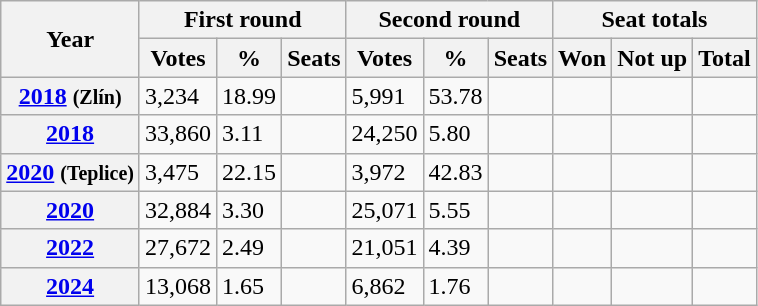<table class="wikitable" style="align:center;">
<tr>
<th rowspan=2>Year</th>
<th colspan=3>First round</th>
<th colspan=3>Second round</th>
<th colspan=3>Seat totals</th>
</tr>
<tr>
<th>Votes</th>
<th>%</th>
<th>Seats</th>
<th>Votes</th>
<th>%</th>
<th>Seats</th>
<th>Won</th>
<th>Not up</th>
<th>Total</th>
</tr>
<tr>
<th><a href='#'>2018</a> <small>(Zlín)</small></th>
<td>3,234</td>
<td>18.99</td>
<td></td>
<td>5,991</td>
<td>53.78</td>
<td></td>
<td></td>
<td></td>
<td></td>
</tr>
<tr>
<th><a href='#'>2018</a></th>
<td>33,860</td>
<td>3.11</td>
<td></td>
<td>24,250</td>
<td>5.80</td>
<td></td>
<td></td>
<td></td>
<td></td>
</tr>
<tr>
<th><a href='#'>2020</a> <small>(Teplice)</small></th>
<td>3,475</td>
<td>22.15</td>
<td></td>
<td>3,972</td>
<td>42.83</td>
<td></td>
<td></td>
<td></td>
<td></td>
</tr>
<tr>
<th><a href='#'>2020</a></th>
<td>32,884</td>
<td>3.30</td>
<td></td>
<td>25,071</td>
<td>5.55</td>
<td></td>
<td></td>
<td></td>
<td></td>
</tr>
<tr>
<th><a href='#'>2022</a></th>
<td>27,672</td>
<td>2.49</td>
<td></td>
<td>21,051</td>
<td>4.39</td>
<td></td>
<td></td>
<td></td>
<td></td>
</tr>
<tr>
<th><a href='#'>2024</a></th>
<td>13,068</td>
<td>1.65</td>
<td></td>
<td>6,862</td>
<td>1.76</td>
<td></td>
<td></td>
<td></td>
<td></td>
</tr>
</table>
